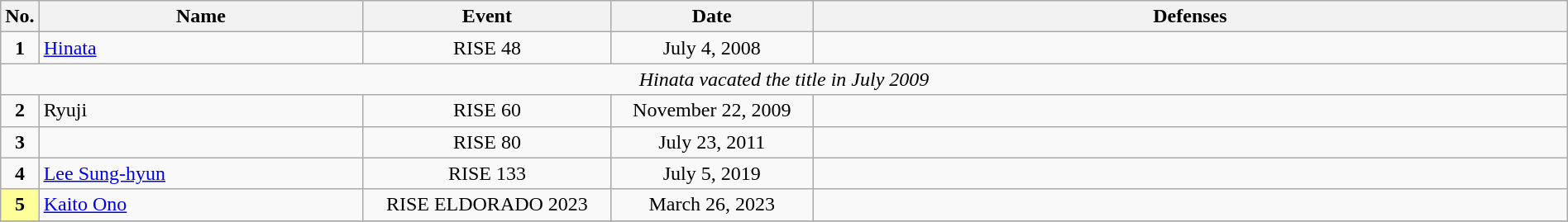<table class="wikitable" style="width:100%; font-size:100%;">
<tr>
<th style= width:1%;">No.</th>
<th style= width:21%;">Name</th>
<th style= width:16%;">Event</th>
<th style=width:13%;">Date</th>
<th style= width:49%;">Defenses</th>
</tr>
<tr>
<td align=center><strong>1</strong></td>
<td align=left> <a href='#'>Hinata</a> <br></td>
<td align=center>RISE 48 <br></td>
<td align=center>July 4, 2008</td>
<td align=left></td>
</tr>
<tr>
<td colspan=5 align=center><em>Hinata vacated the title in July 2009</em></td>
</tr>
<tr>
<td align=center><strong>2</strong></td>
<td align=left> Ryuji <br></td>
<td align=center>RISE 60 <br></td>
<td align=center>November 22, 2009</td>
<td align=left></td>
</tr>
<tr>
<td align=center><strong>3</strong></td>
<td align=left> <br></td>
<td align=center>RISE 80 <br></td>
<td align=center>July 23, 2011</td>
<td align=left></td>
</tr>
<tr>
<td align=center><strong>4</strong></td>
<td align=left> <a href='#'>Lee Sung-hyun</a> <br></td>
<td align=center>RISE 133 <br></td>
<td align=center>July 5, 2019</td>
<td align=left></td>
</tr>
<tr>
<td align=center bgcolor="#FFFF99"><strong>5</strong></td>
<td align=left> <a href='#'>Kaito Ono</a> <br></td>
<td align=center>RISE ELDORADO 2023 <br></td>
<td align=center>March 26, 2023</td>
<td align=left></td>
</tr>
<tr>
</tr>
</table>
